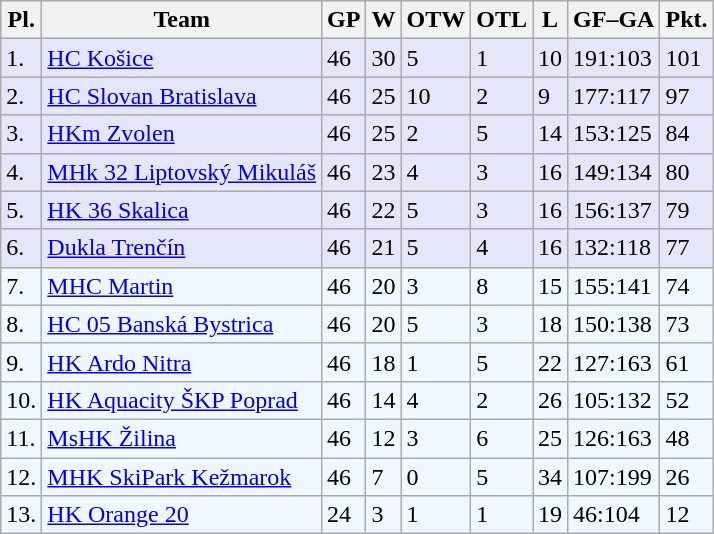<table class="wikitable">
<tr>
<th>Pl.</th>
<th>Team</th>
<th>GP</th>
<th>W</th>
<th>OTW</th>
<th>OTL</th>
<th>L</th>
<th>GF–GA</th>
<th>Pkt.</th>
</tr>
<tr bgcolor="#e6e6fa">
<td>1.</td>
<td><a href='#'>HC Košice</a></td>
<td>46</td>
<td>30</td>
<td>5</td>
<td>1</td>
<td>10</td>
<td>191:103</td>
<td>101</td>
</tr>
<tr bgcolor="#e6e6fa">
<td>2.</td>
<td><a href='#'>HC Slovan Bratislava</a></td>
<td>46</td>
<td>25</td>
<td>10</td>
<td>2</td>
<td>9</td>
<td>177:117</td>
<td>97</td>
</tr>
<tr bgcolor="#e6e6fa">
<td>3.</td>
<td><a href='#'>HKm Zvolen</a></td>
<td>46</td>
<td>25</td>
<td>2</td>
<td>5</td>
<td>14</td>
<td>153:125</td>
<td>84</td>
</tr>
<tr bgcolor="#e6e6fa">
<td>4.</td>
<td><a href='#'>MHk 32 Liptovský Mikuláš</a></td>
<td>46</td>
<td>23</td>
<td>4</td>
<td>3</td>
<td>16</td>
<td>149:134</td>
<td>80</td>
</tr>
<tr bgcolor="#e6e6fa">
<td>5.</td>
<td><a href='#'>HK 36 Skalica</a></td>
<td>46</td>
<td>22</td>
<td>5</td>
<td>3</td>
<td>16</td>
<td>156:137</td>
<td>79</td>
</tr>
<tr bgcolor="#e6e6fa">
<td>6.</td>
<td><a href='#'>Dukla Trenčín</a></td>
<td>46</td>
<td>21</td>
<td>5</td>
<td>4</td>
<td>16</td>
<td>132:118</td>
<td>77</td>
</tr>
<tr bgcolor="#f0f8ff">
<td>7.</td>
<td><a href='#'>MHC Martin</a></td>
<td>46</td>
<td>20</td>
<td>3</td>
<td>8</td>
<td>15</td>
<td>155:141</td>
<td>74</td>
</tr>
<tr bgcolor="#f0f8ff">
<td>8.</td>
<td><a href='#'>HC 05 Banská Bystrica</a></td>
<td>46</td>
<td>20</td>
<td>5</td>
<td>3</td>
<td>18</td>
<td>150:138</td>
<td>73</td>
</tr>
<tr bgcolor="#f0f8ff">
<td>9.</td>
<td><a href='#'>HK Ardo Nitra</a></td>
<td>46</td>
<td>18</td>
<td>1</td>
<td>5</td>
<td>22</td>
<td>127:163</td>
<td>61</td>
</tr>
<tr bgcolor="#f0f8ff">
<td>10.</td>
<td><a href='#'>HK Aquacity ŠKP Poprad</a></td>
<td>46</td>
<td>14</td>
<td>4</td>
<td>2</td>
<td>26</td>
<td>105:132</td>
<td>52</td>
</tr>
<tr bgcolor="#f0f8ff">
<td>11.</td>
<td><a href='#'>MsHK Žilina</a></td>
<td>46</td>
<td>12</td>
<td>3</td>
<td>6</td>
<td>25</td>
<td>126:163</td>
<td>48</td>
</tr>
<tr bgcolor="#f0f8ff">
<td>12.</td>
<td><a href='#'>MHK SkiPark Kežmarok</a></td>
<td>46</td>
<td>7</td>
<td>0</td>
<td>5</td>
<td>34</td>
<td>107:199</td>
<td>26</td>
</tr>
<tr bgcolor="#f0f8ff">
<td>13.</td>
<td><a href='#'>HK Orange 20</a></td>
<td>24</td>
<td>3</td>
<td>1</td>
<td>1</td>
<td>19</td>
<td>46:104</td>
<td>12</td>
</tr>
</table>
